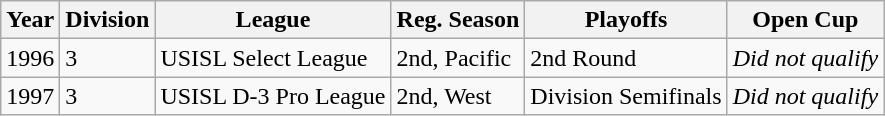<table class="wikitable">
<tr>
<th>Year</th>
<th>Division</th>
<th>League</th>
<th>Reg. Season</th>
<th>Playoffs</th>
<th>Open Cup</th>
</tr>
<tr>
<td>1996</td>
<td>3</td>
<td>USISL Select League</td>
<td>2nd, Pacific</td>
<td>2nd Round</td>
<td><em>Did not qualify</em></td>
</tr>
<tr>
<td>1997</td>
<td>3</td>
<td>USISL D-3 Pro League</td>
<td>2nd, West</td>
<td>Division Semifinals</td>
<td><em>Did not qualify</em></td>
</tr>
</table>
